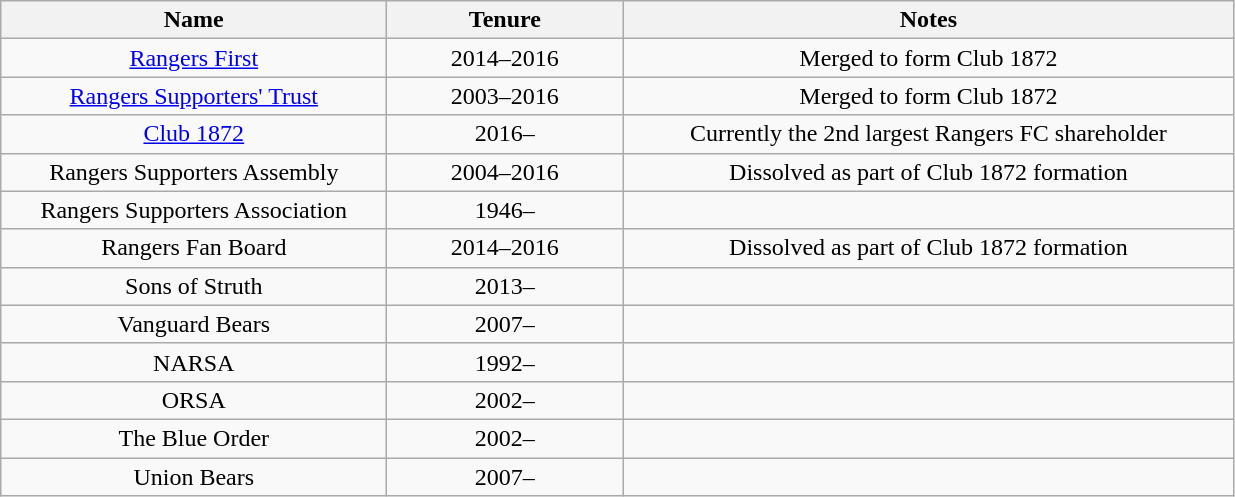<table class="wikitable" style="text-align:center">
<tr>
<th style="width:250px;">Name</th>
<th style="width:150px;">Tenure</th>
<th style="width:400px;">Notes</th>
</tr>
<tr>
<td><a href='#'>Rangers First</a></td>
<td>2014–2016</td>
<td>Merged to form Club 1872</td>
</tr>
<tr>
<td><a href='#'>Rangers Supporters' Trust</a></td>
<td>2003–2016</td>
<td>Merged to form Club 1872</td>
</tr>
<tr>
<td><a href='#'>Club 1872</a></td>
<td>2016–</td>
<td>Currently the 2nd largest Rangers FC shareholder</td>
</tr>
<tr>
<td>Rangers Supporters Assembly</td>
<td>2004–2016</td>
<td>Dissolved as part of Club 1872 formation</td>
</tr>
<tr>
<td>Rangers Supporters Association</td>
<td>1946–</td>
<td></td>
</tr>
<tr>
<td>Rangers Fan Board</td>
<td>2014–2016</td>
<td>Dissolved as part of Club 1872 formation</td>
</tr>
<tr>
<td>Sons of Struth</td>
<td>2013–</td>
<td></td>
</tr>
<tr>
<td>Vanguard Bears</td>
<td>2007–</td>
<td></td>
</tr>
<tr>
<td>NARSA</td>
<td>1992–</td>
<td></td>
</tr>
<tr>
<td>ORSA</td>
<td>2002–</td>
<td></td>
</tr>
<tr>
<td>The Blue Order</td>
<td>2002–</td>
<td></td>
</tr>
<tr>
<td>Union Bears</td>
<td>2007–</td>
<td></td>
</tr>
</table>
